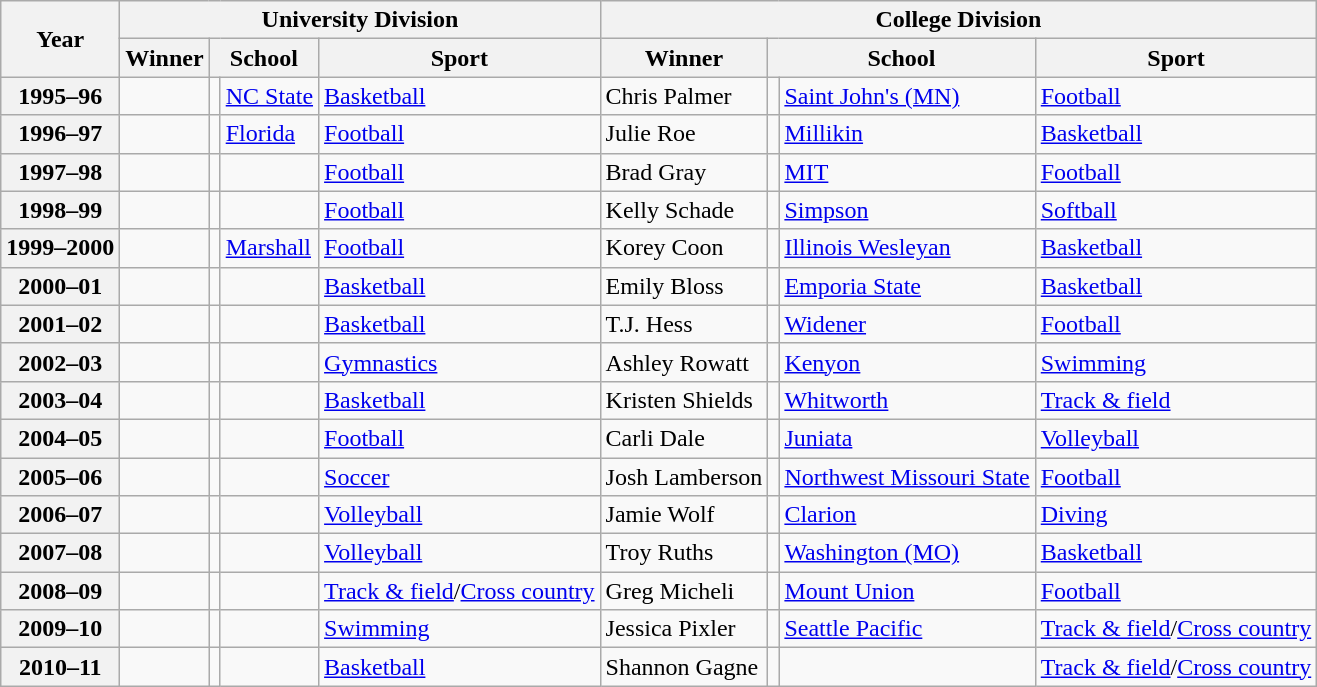<table class="wikitable sortable">
<tr>
<th scope="col" rowspan=2>Year</th>
<th scope="colgroup" colspan=4>University Division</th>
<th scope="colgroup" colspan=4>College Division</th>
</tr>
<tr>
<th scope="col">Winner</th>
<th scope="colgroup" colspan=2>School</th>
<th scope="col">Sport</th>
<th scope="col">Winner</th>
<th scope="colgroup" colspan=2>School</th>
<th scope="col">Sport</th>
</tr>
<tr>
<th scope="row">1995–96</th>
<td></td>
<td style=></td>
<td><a href='#'>NC State</a></td>
<td><a href='#'>Basketball</a></td>
<td>Chris Palmer</td>
<td style=></td>
<td><a href='#'>Saint John's (MN)</a></td>
<td><a href='#'>Football</a></td>
</tr>
<tr>
<th scope="row">1996–97</th>
<td></td>
<td style=></td>
<td><a href='#'>Florida</a></td>
<td><a href='#'>Football</a></td>
<td>Julie Roe</td>
<td style=></td>
<td><a href='#'>Millikin</a></td>
<td><a href='#'>Basketball</a></td>
</tr>
<tr>
<th scope="row">1997–98</th>
<td></td>
<td style=></td>
<td></td>
<td><a href='#'>Football</a></td>
<td>Brad Gray</td>
<td style=></td>
<td><a href='#'>MIT</a></td>
<td><a href='#'>Football</a></td>
</tr>
<tr>
<th scope="row">1998–99</th>
<td></td>
<td style=></td>
<td></td>
<td><a href='#'>Football</a></td>
<td>Kelly Schade</td>
<td style=></td>
<td><a href='#'>Simpson</a></td>
<td><a href='#'>Softball</a></td>
</tr>
<tr>
<th scope="row">1999–2000</th>
<td></td>
<td style=></td>
<td><a href='#'>Marshall</a></td>
<td><a href='#'>Football</a></td>
<td>Korey Coon</td>
<td style=></td>
<td><a href='#'>Illinois Wesleyan</a></td>
<td><a href='#'>Basketball</a></td>
</tr>
<tr>
<th scope="row">2000–01</th>
<td></td>
<td style=></td>
<td></td>
<td><a href='#'>Basketball</a></td>
<td>Emily Bloss</td>
<td style=></td>
<td><a href='#'>Emporia State</a></td>
<td><a href='#'>Basketball</a></td>
</tr>
<tr>
<th scope="row">2001–02</th>
<td> </td>
<td style=></td>
<td></td>
<td><a href='#'>Basketball</a></td>
<td>T.J. Hess</td>
<td style=></td>
<td><a href='#'>Widener</a></td>
<td><a href='#'>Football</a></td>
</tr>
<tr>
<th scope="row">2002–03</th>
<td></td>
<td style=></td>
<td></td>
<td><a href='#'>Gymnastics</a></td>
<td>Ashley Rowatt</td>
<td style=></td>
<td><a href='#'>Kenyon</a></td>
<td><a href='#'>Swimming</a></td>
</tr>
<tr>
<th scope="row">2003–04</th>
<td></td>
<td style=></td>
<td></td>
<td><a href='#'>Basketball</a></td>
<td>Kristen Shields</td>
<td style=></td>
<td><a href='#'>Whitworth</a></td>
<td><a href='#'>Track & field</a></td>
</tr>
<tr>
<th scope="row">2004–05</th>
<td></td>
<td style=></td>
<td></td>
<td><a href='#'>Football</a></td>
<td>Carli Dale</td>
<td style=></td>
<td><a href='#'>Juniata</a></td>
<td><a href='#'>Volleyball</a></td>
</tr>
<tr>
<th scope="row">2005–06</th>
<td> </td>
<td style=></td>
<td></td>
<td><a href='#'>Soccer</a></td>
<td>Josh Lamberson</td>
<td style=></td>
<td><a href='#'>Northwest Missouri State</a></td>
<td><a href='#'>Football</a></td>
</tr>
<tr>
<th scope="row">2006–07</th>
<td> </td>
<td style=></td>
<td></td>
<td><a href='#'>Volleyball</a></td>
<td>Jamie Wolf</td>
<td style=></td>
<td><a href='#'>Clarion</a></td>
<td><a href='#'>Diving</a></td>
</tr>
<tr>
<th scope="row">2007–08</th>
<td> </td>
<td style=></td>
<td></td>
<td><a href='#'>Volleyball</a></td>
<td>Troy Ruths</td>
<td style=></td>
<td><a href='#'>Washington (MO)</a></td>
<td><a href='#'>Basketball</a></td>
</tr>
<tr>
<th scope="row">2008–09</th>
<td></td>
<td style=></td>
<td></td>
<td><a href='#'>Track & field</a>/<a href='#'>Cross country</a></td>
<td>Greg Micheli</td>
<td style=></td>
<td><a href='#'>Mount Union</a></td>
<td><a href='#'>Football</a></td>
</tr>
<tr>
<th scope="row">2009–10</th>
<td></td>
<td style=></td>
<td></td>
<td><a href='#'>Swimming</a></td>
<td>Jessica Pixler</td>
<td style=></td>
<td><a href='#'>Seattle Pacific</a></td>
<td><a href='#'>Track & field</a>/<a href='#'>Cross country</a></td>
</tr>
<tr>
<th scope="row">2010–11</th>
<td></td>
<td style=></td>
<td></td>
<td><a href='#'>Basketball</a></td>
<td>Shannon Gagne</td>
<td style=></td>
<td></td>
<td><a href='#'>Track & field</a>/<a href='#'>Cross country</a></td>
</tr>
</table>
